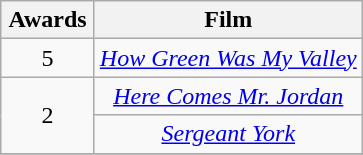<table class="wikitable" rowspan="2" style="text-align:center;">
<tr>
<th scope="col" style="width:55px;">Awards</th>
<th scope="col" style="text-align:center;">Film</th>
</tr>
<tr>
<td rowspan=1, style="text-align:center">5</td>
<td><em><a href='#'>How Green Was My Valley</a></em></td>
</tr>
<tr>
<td rowspan=2, style="text-align:center">2</td>
<td><em><a href='#'>Here Comes Mr. Jordan</a></em></td>
</tr>
<tr>
<td><em><a href='#'>Sergeant York</a></em></td>
</tr>
<tr>
</tr>
</table>
